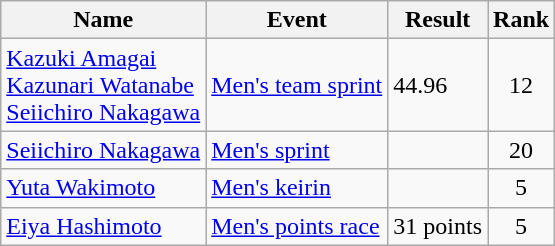<table class="wikitable sortable">
<tr>
<th>Name</th>
<th>Event</th>
<th>Result</th>
<th>Rank</th>
</tr>
<tr>
<td><a href='#'>Kazuki Amagai</a><br><a href='#'>Kazunari Watanabe</a><br><a href='#'>Seiichiro Nakagawa</a></td>
<td><a href='#'>Men's team sprint</a></td>
<td>44.96</td>
<td align=center>12</td>
</tr>
<tr>
<td><a href='#'>Seiichiro Nakagawa</a></td>
<td><a href='#'>Men's sprint</a></td>
<td></td>
<td align=center>20</td>
</tr>
<tr>
<td><a href='#'>Yuta Wakimoto</a></td>
<td><a href='#'>Men's keirin</a></td>
<td></td>
<td align=center>5</td>
</tr>
<tr>
<td><a href='#'>Eiya Hashimoto</a></td>
<td><a href='#'>Men's points race</a></td>
<td>31 points</td>
<td align=center>5</td>
</tr>
</table>
